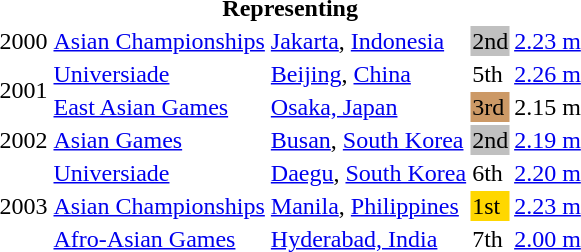<table>
<tr>
<th colspan="5">Representing </th>
</tr>
<tr>
<td>2000</td>
<td><a href='#'>Asian Championships</a></td>
<td><a href='#'>Jakarta</a>, <a href='#'>Indonesia</a></td>
<td bgcolor="silver">2nd</td>
<td><a href='#'>2.23 m</a></td>
</tr>
<tr>
<td rowspan=2>2001</td>
<td><a href='#'>Universiade</a></td>
<td><a href='#'>Beijing</a>, <a href='#'>China</a></td>
<td>5th</td>
<td><a href='#'>2.26 m</a></td>
</tr>
<tr>
<td><a href='#'>East Asian Games</a></td>
<td><a href='#'>Osaka, Japan</a></td>
<td bgcolor="cc9966">3rd</td>
<td>2.15 m</td>
</tr>
<tr>
<td>2002</td>
<td><a href='#'>Asian Games</a></td>
<td><a href='#'>Busan</a>, <a href='#'>South Korea</a></td>
<td bgcolor="silver">2nd</td>
<td><a href='#'>2.19 m</a></td>
</tr>
<tr>
<td rowspan=3>2003</td>
<td><a href='#'>Universiade</a></td>
<td><a href='#'>Daegu</a>, <a href='#'>South Korea</a></td>
<td>6th</td>
<td><a href='#'>2.20 m</a></td>
</tr>
<tr>
<td><a href='#'>Asian Championships</a></td>
<td><a href='#'>Manila</a>, <a href='#'>Philippines</a></td>
<td bgcolor="gold">1st</td>
<td><a href='#'>2.23 m</a></td>
</tr>
<tr>
<td><a href='#'>Afro-Asian Games</a></td>
<td><a href='#'>Hyderabad, India</a></td>
<td>7th</td>
<td><a href='#'>2.00 m</a></td>
</tr>
</table>
